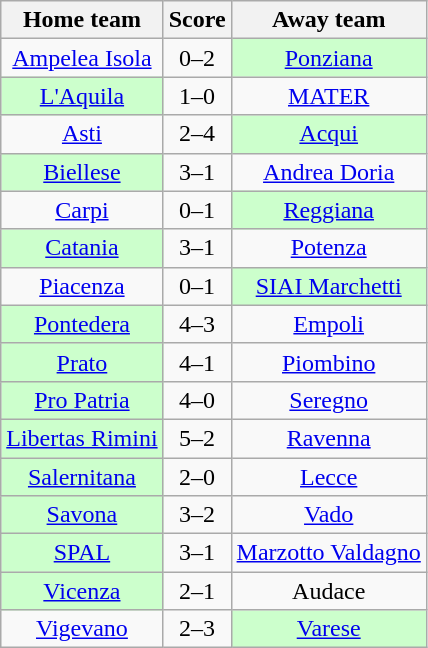<table class="wikitable" style="text-align: center">
<tr>
<th>Home team</th>
<th>Score</th>
<th>Away team</th>
</tr>
<tr>
<td><a href='#'>Ampelea Isola</a></td>
<td>0–2</td>
<td bgcolor="ccffcc"><a href='#'>Ponziana</a></td>
</tr>
<tr>
<td bgcolor="ccffcc"><a href='#'>L'Aquila</a></td>
<td>1–0</td>
<td><a href='#'>MATER</a></td>
</tr>
<tr>
<td><a href='#'>Asti</a></td>
<td>2–4</td>
<td bgcolor="ccffcc"><a href='#'>Acqui</a></td>
</tr>
<tr>
<td bgcolor="ccffcc"><a href='#'>Biellese</a></td>
<td>3–1</td>
<td><a href='#'>Andrea Doria</a></td>
</tr>
<tr>
<td><a href='#'>Carpi</a></td>
<td>0–1</td>
<td bgcolor="ccffcc"><a href='#'>Reggiana</a></td>
</tr>
<tr>
<td bgcolor="ccffcc"><a href='#'>Catania</a></td>
<td>3–1</td>
<td><a href='#'>Potenza</a></td>
</tr>
<tr>
<td><a href='#'>Piacenza</a></td>
<td>0–1</td>
<td bgcolor="ccffcc"><a href='#'>SIAI Marchetti</a></td>
</tr>
<tr>
<td bgcolor="ccffcc"><a href='#'>Pontedera</a></td>
<td>4–3</td>
<td><a href='#'>Empoli</a></td>
</tr>
<tr>
<td bgcolor="ccffcc"><a href='#'>Prato</a></td>
<td>4–1</td>
<td><a href='#'>Piombino</a></td>
</tr>
<tr>
<td bgcolor="ccffcc"><a href='#'>Pro Patria</a></td>
<td>4–0</td>
<td><a href='#'>Seregno</a></td>
</tr>
<tr>
<td bgcolor="ccffcc"><a href='#'>Libertas Rimini</a></td>
<td>5–2</td>
<td><a href='#'>Ravenna</a></td>
</tr>
<tr>
<td bgcolor="ccffcc"><a href='#'>Salernitana</a></td>
<td>2–0</td>
<td><a href='#'>Lecce</a></td>
</tr>
<tr>
<td bgcolor="ccffcc"><a href='#'>Savona</a></td>
<td>3–2</td>
<td><a href='#'>Vado</a></td>
</tr>
<tr>
<td bgcolor="ccffcc"><a href='#'>SPAL</a></td>
<td>3–1</td>
<td><a href='#'>Marzotto Valdagno</a></td>
</tr>
<tr>
<td bgcolor="ccffcc"><a href='#'>Vicenza</a></td>
<td>2–1</td>
<td>Audace</td>
</tr>
<tr>
<td><a href='#'>Vigevano</a></td>
<td>2–3</td>
<td bgcolor="ccffcc"><a href='#'>Varese</a></td>
</tr>
</table>
